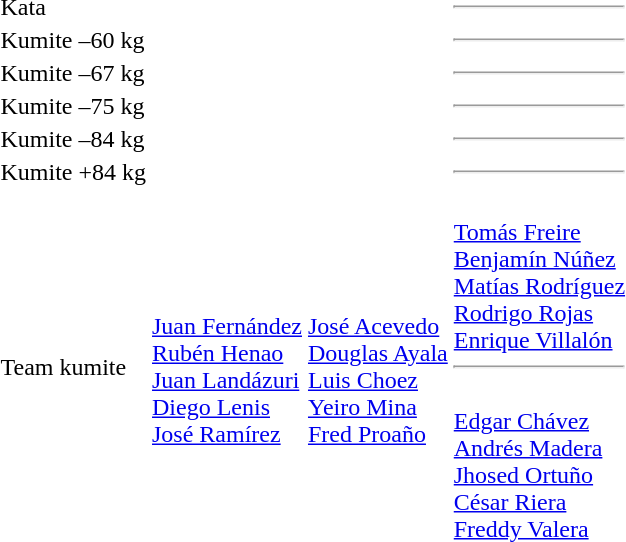<table>
<tr>
<td>Kata</td>
<td></td>
<td></td>
<td><hr></td>
</tr>
<tr>
<td>Kumite –60 kg</td>
<td></td>
<td></td>
<td><hr></td>
</tr>
<tr>
<td>Kumite –67 kg</td>
<td></td>
<td></td>
<td><hr></td>
</tr>
<tr>
<td>Kumite –75 kg</td>
<td></td>
<td></td>
<td><hr></td>
</tr>
<tr>
<td>Kumite –84 kg</td>
<td></td>
<td></td>
<td><hr></td>
</tr>
<tr>
<td>Kumite +84 kg</td>
<td></td>
<td></td>
<td><hr></td>
</tr>
<tr>
<td>Team kumite</td>
<td><br><a href='#'>Juan Fernández</a><br><a href='#'>Rubén Henao</a><br><a href='#'>Juan Landázuri</a><br><a href='#'>Diego Lenis</a><br><a href='#'>José Ramírez</a></td>
<td><br><a href='#'>José Acevedo</a><br><a href='#'>Douglas Ayala</a><br><a href='#'>Luis Choez</a><br><a href='#'>Yeiro Mina</a><br><a href='#'>Fred Proaño</a></td>
<td><br><a href='#'>Tomás Freire</a><br><a href='#'>Benjamín Núñez</a><br><a href='#'>Matías Rodríguez</a><br><a href='#'>Rodrigo Rojas</a><br><a href='#'>Enrique Villalón</a><hr><br><a href='#'>Edgar Chávez</a><br><a href='#'>Andrés Madera</a><br><a href='#'>Jhosed Ortuño</a><br><a href='#'>César Riera</a><br><a href='#'>Freddy Valera</a></td>
</tr>
</table>
